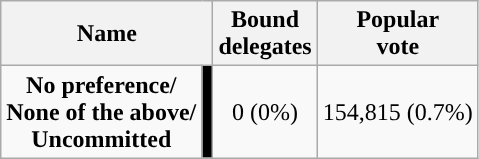<table class="wikitable sortable" style="text-align:center;">
<tr>
<th scope="col" colspan=2>Name</th>
<th scope="col">Bound<br>delegates</th>
<th scope="col">Popular<br>vote</th>
</tr>
<tr>
<td data-sort-value="No preference/ None of the above/ Uncommitted"><strong>No preference/<br> None of the above/<br> Uncommitted</strong></td>
<td style="background:#000000"></td>
<td>0 (0%)</td>
<td>154,815 (0.7%)</td>
</tr>
</table>
